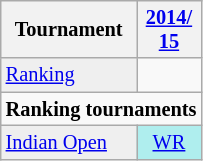<table class="wikitable" style="font-size:85%;">
<tr>
<th>Tournament</th>
<th><a href='#'>2014/<br>15</a></th>
</tr>
<tr>
<td style="background:#EFEFEF;"><a href='#'>Ranking</a></td>
<td align="center"></td>
</tr>
<tr>
<td colspan="10"><strong>Ranking tournaments</strong></td>
</tr>
<tr>
<td style="background:#EFEFEF;"><a href='#'>Indian Open</a></td>
<td align="center" style="background:#afeeee;"><a href='#'>WR</a></td>
</tr>
</table>
